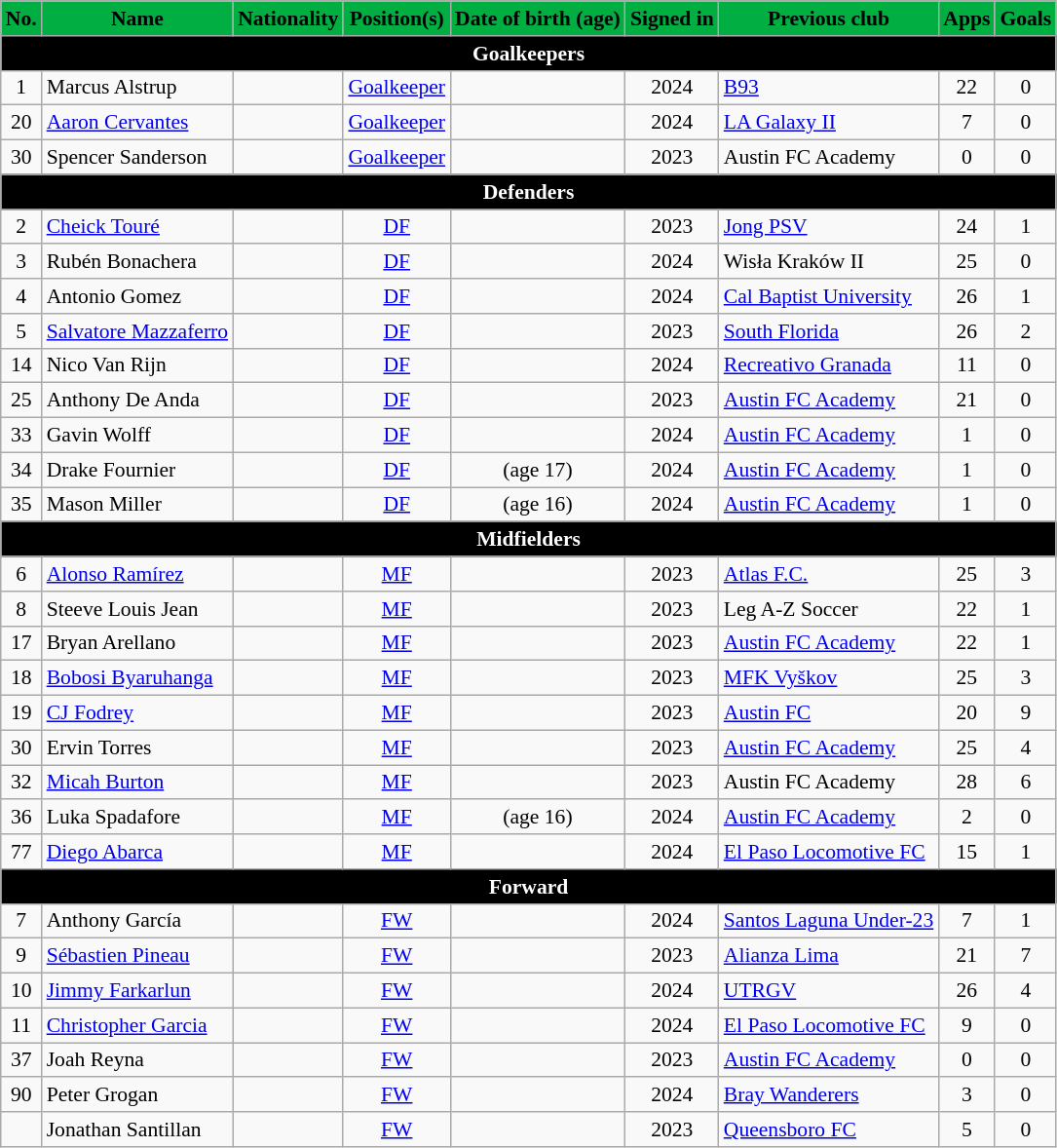<table class="wikitable" style="text-align:center; font-size:90%;">
<tr>
<th style="background:#00AE42; color:black; text-align:center;">No.</th>
<th style="background:#00AE42; color:black; text-align:center;">Name</th>
<th style="background:#00AE42; color:black; text-align:center;">Nationality</th>
<th style="background:#00AE42; color:black; text-align:center;">Position(s)</th>
<th style="background:#00AE42; color:black; text-align:center;">Date of birth (age)</th>
<th style="background:#00AE42; color:black; text-align:center;">Signed in</th>
<th style="background:#00AE42; color:black; text-align:center;">Previous club</th>
<th style="background:#00AE42; color:black; text-align:center;">Apps</th>
<th style="background:#00AE42; color:black; text-align:center;">Goals</th>
</tr>
<tr>
<th colspan=9 style="background:black; color:white; text-align:center;">Goalkeepers</th>
</tr>
<tr>
<td>1</td>
<td align="left">Marcus Alstrup</td>
<td></td>
<td><a href='#'>Goalkeeper</a></td>
<td></td>
<td>2024</td>
<td align="left"> <a href='#'>B93</a></td>
<td>22</td>
<td>0</td>
</tr>
<tr>
<td>20</td>
<td align="left"><a href='#'>Aaron Cervantes</a></td>
<td></td>
<td><a href='#'>Goalkeeper</a></td>
<td></td>
<td>2024</td>
<td align="left"> <a href='#'>LA Galaxy II</a></td>
<td>7</td>
<td>0</td>
</tr>
<tr>
<td>30</td>
<td align="left">Spencer Sanderson</td>
<td></td>
<td><a href='#'>Goalkeeper</a></td>
<td></td>
<td>2023</td>
<td align="left"> Austin FC Academy</td>
<td>0</td>
<td>0</td>
</tr>
<tr>
<th colspan=9 style="background:black; color:white; text-align:center;">Defenders</th>
</tr>
<tr>
<td>2</td>
<td align="left"><a href='#'>Cheick Touré</a></td>
<td></td>
<td><a href='#'>DF</a></td>
<td></td>
<td>2023</td>
<td align="left"> <a href='#'>Jong PSV</a></td>
<td>24</td>
<td>1</td>
</tr>
<tr>
<td>3</td>
<td align="left">Rubén Bonachera</td>
<td></td>
<td><a href='#'>DF</a></td>
<td></td>
<td>2024</td>
<td align="left"> Wisła Kraków II</td>
<td>25</td>
<td>0</td>
</tr>
<tr>
<td>4</td>
<td align="left">Antonio Gomez</td>
<td></td>
<td><a href='#'>DF</a></td>
<td></td>
<td>2024</td>
<td align="left"> <a href='#'>Cal Baptist University</a></td>
<td>26</td>
<td>1</td>
</tr>
<tr>
<td>5</td>
<td align="left"><a href='#'>Salvatore Mazzaferro</a></td>
<td></td>
<td><a href='#'>DF</a></td>
<td></td>
<td>2023</td>
<td align="left"> <a href='#'>South Florida</a></td>
<td>26</td>
<td>2</td>
</tr>
<tr>
<td>14</td>
<td align="left">Nico Van Rijn</td>
<td></td>
<td><a href='#'>DF</a></td>
<td></td>
<td>2024</td>
<td align="left"> <a href='#'>Recreativo Granada</a></td>
<td>11</td>
<td>0</td>
</tr>
<tr>
<td>25</td>
<td align="left">Anthony De Anda</td>
<td></td>
<td><a href='#'>DF</a></td>
<td></td>
<td>2023</td>
<td align="left"> <a href='#'>Austin FC Academy</a></td>
<td>21</td>
<td>0</td>
</tr>
<tr>
<td>33</td>
<td align="left">Gavin Wolff</td>
<td></td>
<td><a href='#'>DF</a></td>
<td></td>
<td>2024</td>
<td align="left"> <a href='#'>Austin FC Academy</a></td>
<td>1</td>
<td>0</td>
</tr>
<tr>
<td>34</td>
<td align="left">Drake Fournier</td>
<td></td>
<td><a href='#'>DF</a></td>
<td>(age 17)</td>
<td>2024</td>
<td align="left"> <a href='#'>Austin FC Academy</a></td>
<td>1</td>
<td>0</td>
</tr>
<tr>
<td>35</td>
<td align="left">Mason Miller</td>
<td></td>
<td><a href='#'>DF</a></td>
<td>(age 16)</td>
<td>2024</td>
<td align="left"> <a href='#'>Austin FC Academy</a></td>
<td>1</td>
<td>0</td>
</tr>
<tr>
<th colspan=9 style="background:black; color:white; text-align:center;">Midfielders</th>
</tr>
<tr>
<td>6</td>
<td align="left"><a href='#'>Alonso Ramírez</a></td>
<td></td>
<td><a href='#'>MF</a></td>
<td></td>
<td>2023</td>
<td align="left"> <a href='#'>Atlas F.C.</a></td>
<td>25</td>
<td>3</td>
</tr>
<tr>
<td>8</td>
<td align="left">Steeve Louis Jean</td>
<td></td>
<td><a href='#'>MF</a></td>
<td></td>
<td>2023</td>
<td align="left"> Leg A-Z Soccer</td>
<td>22</td>
<td>1</td>
</tr>
<tr>
<td>17</td>
<td align="left">Bryan Arellano</td>
<td></td>
<td><a href='#'>MF</a></td>
<td></td>
<td>2023</td>
<td align="left"> <a href='#'>Austin FC Academy</a></td>
<td>22</td>
<td>1</td>
</tr>
<tr>
<td>18</td>
<td align="left"><a href='#'>Bobosi Byaruhanga</a></td>
<td></td>
<td><a href='#'>MF</a></td>
<td></td>
<td>2023</td>
<td align="left"> <a href='#'>MFK Vyškov</a></td>
<td>25</td>
<td>3</td>
</tr>
<tr>
<td>19</td>
<td align="left"><a href='#'>CJ Fodrey</a></td>
<td></td>
<td><a href='#'>MF</a></td>
<td></td>
<td>2023</td>
<td align="left"> <a href='#'>Austin FC</a></td>
<td>20</td>
<td>9</td>
</tr>
<tr>
<td>30</td>
<td align="left">Ervin Torres</td>
<td></td>
<td><a href='#'>MF</a></td>
<td></td>
<td>2023</td>
<td align="left"> <a href='#'>Austin FC Academy</a></td>
<td>25</td>
<td>4</td>
</tr>
<tr>
<td>32</td>
<td align="left"><a href='#'>Micah Burton</a></td>
<td></td>
<td><a href='#'>MF</a></td>
<td></td>
<td>2023</td>
<td align="left"> Austin FC Academy</td>
<td>28</td>
<td>6</td>
</tr>
<tr>
<td>36</td>
<td align="left">Luka Spadafore</td>
<td></td>
<td><a href='#'>MF</a></td>
<td>(age 16)</td>
<td>2024</td>
<td align="left"> <a href='#'>Austin FC Academy</a></td>
<td>2</td>
<td>0</td>
</tr>
<tr>
<td>77</td>
<td align="left"><a href='#'>Diego Abarca</a></td>
<td></td>
<td><a href='#'>MF</a></td>
<td></td>
<td>2024</td>
<td align="left"> <a href='#'>El Paso Locomotive FC</a></td>
<td>15</td>
<td>1</td>
</tr>
<tr>
<th colspan=9 style="background:black; color:white; text-align:center;">Forward</th>
</tr>
<tr>
<td>7</td>
<td align="left">Anthony García</td>
<td></td>
<td><a href='#'>FW</a></td>
<td></td>
<td>2024</td>
<td align="left"> <a href='#'>Santos Laguna Under-23</a></td>
<td>7</td>
<td>1</td>
</tr>
<tr>
<td>9</td>
<td align="left"><a href='#'>Sébastien Pineau</a></td>
<td></td>
<td><a href='#'>FW</a></td>
<td></td>
<td>2023</td>
<td align="left"> <a href='#'>Alianza Lima</a></td>
<td>21</td>
<td>7</td>
</tr>
<tr>
<td>10</td>
<td align="left"><a href='#'>Jimmy Farkarlun</a></td>
<td></td>
<td><a href='#'>FW</a></td>
<td></td>
<td>2024</td>
<td align="left"> <a href='#'>UTRGV</a></td>
<td>26</td>
<td>4</td>
</tr>
<tr>
<td>11</td>
<td align="left"><a href='#'>Christopher Garcia</a></td>
<td></td>
<td><a href='#'>FW</a></td>
<td></td>
<td>2024</td>
<td align="left"> <a href='#'>El Paso Locomotive FC</a></td>
<td>9</td>
<td>0</td>
</tr>
<tr>
<td>37</td>
<td align="left">Joah Reyna</td>
<td></td>
<td><a href='#'>FW</a></td>
<td></td>
<td>2023</td>
<td align="left"> <a href='#'>Austin FC Academy</a></td>
<td>0</td>
<td>0</td>
</tr>
<tr>
<td>90</td>
<td align="left">Peter Grogan</td>
<td></td>
<td><a href='#'>FW</a></td>
<td></td>
<td>2024</td>
<td align="left"> <a href='#'>Bray Wanderers</a></td>
<td>3</td>
<td>0</td>
</tr>
<tr>
<td></td>
<td align="left">Jonathan Santillan</td>
<td></td>
<td><a href='#'>FW</a></td>
<td></td>
<td>2023</td>
<td align="left"> <a href='#'>Queensboro FC</a></td>
<td>5</td>
<td>0</td>
</tr>
</table>
